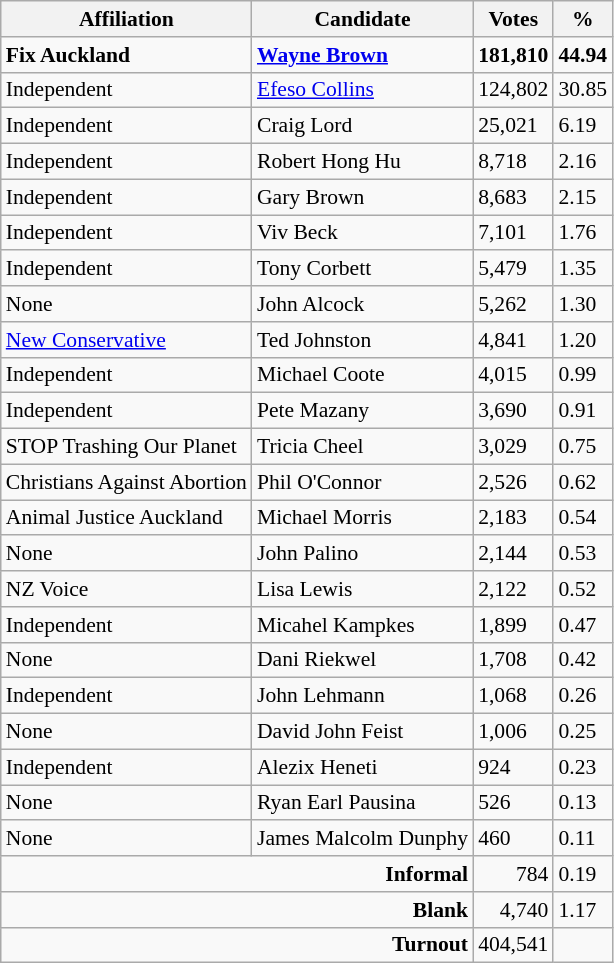<table class="wikitable col3right col4right" style="font-size:90%">
<tr>
<th>Affiliation</th>
<th>Candidate</th>
<th>Votes</th>
<th>%</th>
</tr>
<tr>
<td><strong>Fix Auckland</strong></td>
<td><a href='#'><strong>Wayne Brown</strong></a></td>
<td><strong>181,810</strong></td>
<td><strong>44.94</strong></td>
</tr>
<tr>
<td>Independent</td>
<td><a href='#'>Efeso Collins</a></td>
<td>124,802</td>
<td>30.85</td>
</tr>
<tr>
<td>Independent</td>
<td>Craig Lord</td>
<td>25,021</td>
<td>6.19</td>
</tr>
<tr>
<td>Independent</td>
<td>Robert Hong Hu</td>
<td>8,718</td>
<td>2.16</td>
</tr>
<tr>
<td>Independent</td>
<td>Gary Brown</td>
<td>8,683</td>
<td>2.15</td>
</tr>
<tr>
<td>Independent</td>
<td>Viv Beck</td>
<td>7,101</td>
<td>1.76</td>
</tr>
<tr>
<td>Independent</td>
<td>Tony Corbett</td>
<td>5,479</td>
<td>1.35</td>
</tr>
<tr>
<td>None</td>
<td>John Alcock</td>
<td>5,262</td>
<td>1.30</td>
</tr>
<tr>
<td><a href='#'>New Conservative</a></td>
<td>Ted Johnston</td>
<td>4,841</td>
<td>1.20</td>
</tr>
<tr>
<td>Independent</td>
<td>Michael Coote</td>
<td>4,015</td>
<td>0.99</td>
</tr>
<tr>
<td>Independent</td>
<td>Pete Mazany</td>
<td>3,690</td>
<td>0.91</td>
</tr>
<tr>
<td>STOP Trashing Our Planet</td>
<td>Tricia Cheel</td>
<td>3,029</td>
<td>0.75</td>
</tr>
<tr>
<td>Christians Against Abortion</td>
<td>Phil O'Connor</td>
<td>2,526</td>
<td>0.62</td>
</tr>
<tr>
<td>Animal Justice Auckland</td>
<td>Michael Morris</td>
<td>2,183</td>
<td>0.54</td>
</tr>
<tr>
<td>None</td>
<td>John Palino</td>
<td>2,144</td>
<td>0.53</td>
</tr>
<tr>
<td>NZ Voice</td>
<td>Lisa Lewis</td>
<td>2,122</td>
<td>0.52</td>
</tr>
<tr>
<td>Independent</td>
<td>Micahel Kampkes</td>
<td>1,899</td>
<td>0.47</td>
</tr>
<tr>
<td>None</td>
<td>Dani Riekwel</td>
<td>1,708</td>
<td>0.42</td>
</tr>
<tr>
<td>Independent</td>
<td>John Lehmann</td>
<td>1,068</td>
<td>0.26</td>
</tr>
<tr>
<td>None</td>
<td>David John Feist</td>
<td>1,006</td>
<td>0.25</td>
</tr>
<tr>
<td>Independent</td>
<td>Alezix Heneti</td>
<td>924</td>
<td>0.23</td>
</tr>
<tr>
<td>None</td>
<td>Ryan Earl Pausina</td>
<td>526</td>
<td>0.13</td>
</tr>
<tr>
<td>None</td>
<td>James Malcolm Dunphy</td>
<td>460</td>
<td>0.11</td>
</tr>
<tr>
<td colspan="2" style="text-align:right"><strong>Informal</strong></td>
<td style="text-align:right">784</td>
<td>0.19</td>
</tr>
<tr>
<td colspan="2" style="text-align:right"><strong>Blank</strong></td>
<td style="text-align:right">4,740</td>
<td>1.17</td>
</tr>
<tr>
<td colspan="2" style="text-align:right"><strong>Turnout</strong></td>
<td style="text-align:right">404,541</td>
<td></td>
</tr>
</table>
